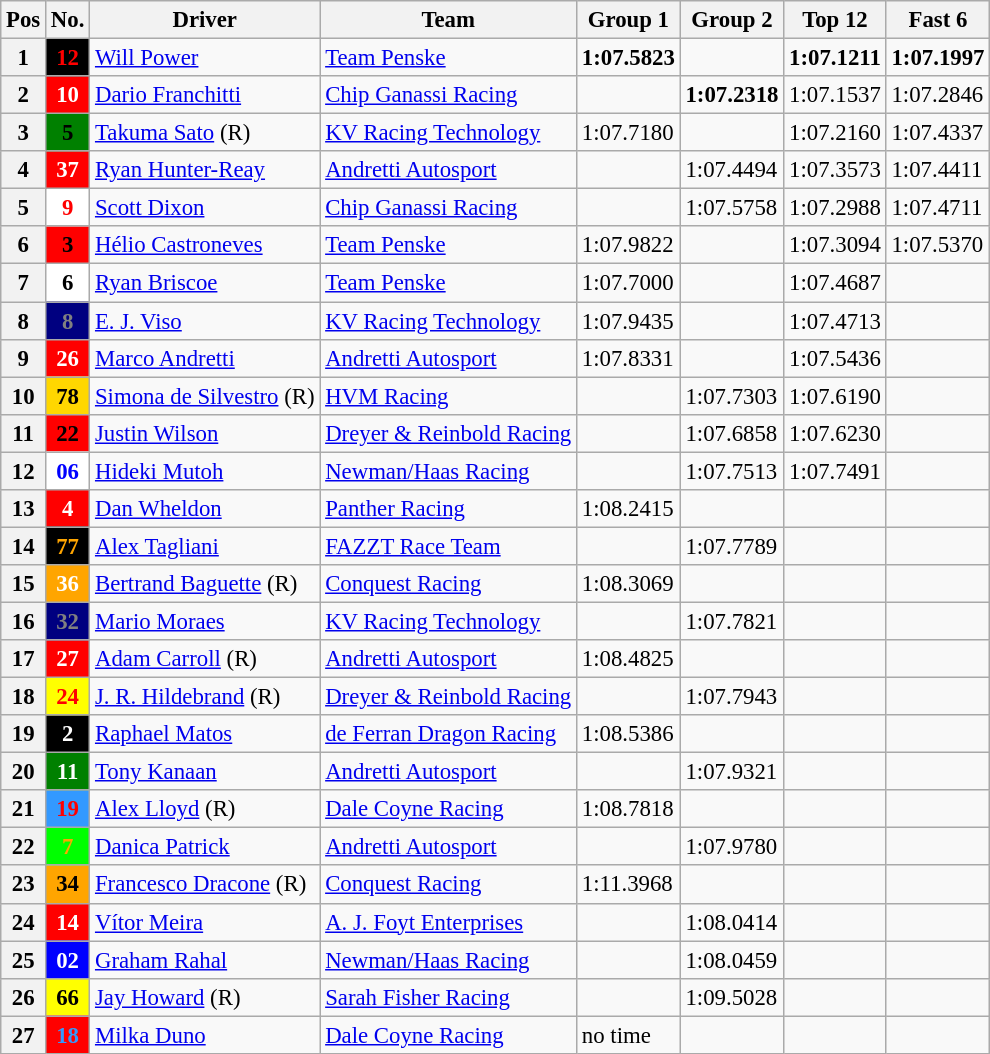<table class="wikitable" style="font-size:95%">
<tr>
<th>Pos</th>
<th>No.</th>
<th>Driver</th>
<th>Team</th>
<th>Group 1</th>
<th>Group 2</th>
<th>Top 12</th>
<th>Fast 6</th>
</tr>
<tr>
<th>1</th>
<td style="background:black; color:red;" align="center"><strong>12</strong></td>
<td> <a href='#'>Will Power</a></td>
<td><a href='#'>Team Penske</a></td>
<td><strong>1:07.5823</strong></td>
<td></td>
<td><strong>1:07.1211</strong></td>
<td><strong>1:07.1997</strong></td>
</tr>
<tr>
<th>2</th>
<td style="background:red; color:white;" align=center><strong>10</strong></td>
<td> <a href='#'>Dario Franchitti</a></td>
<td><a href='#'>Chip Ganassi Racing</a></td>
<td></td>
<td><strong>1:07.2318</strong></td>
<td>1:07.1537</td>
<td>1:07.2846</td>
</tr>
<tr>
<th>3</th>
<td style="background:green; color:black;" align=center><strong>5</strong></td>
<td> <a href='#'>Takuma Sato</a> (R)</td>
<td><a href='#'>KV Racing Technology</a></td>
<td>1:07.7180</td>
<td></td>
<td>1:07.2160</td>
<td>1:07.4337</td>
</tr>
<tr>
<th>4</th>
<td style="background:red; color:white;" align="center"><strong>37</strong></td>
<td> <a href='#'>Ryan Hunter-Reay</a></td>
<td><a href='#'>Andretti Autosport</a></td>
<td></td>
<td>1:07.4494</td>
<td>1:07.3573</td>
<td>1:07.4411</td>
</tr>
<tr>
<th>5</th>
<td style="background:white; color:red;" align="center"><strong>9</strong></td>
<td> <a href='#'>Scott Dixon</a></td>
<td><a href='#'>Chip Ganassi Racing</a></td>
<td></td>
<td>1:07.5758</td>
<td>1:07.2988</td>
<td>1:07.4711</td>
</tr>
<tr>
<th>6</th>
<td style="background:red; color:black;" align="center"><strong>3</strong></td>
<td> <a href='#'>Hélio Castroneves</a></td>
<td><a href='#'>Team Penske</a></td>
<td>1:07.9822</td>
<td></td>
<td>1:07.3094</td>
<td>1:07.5370</td>
</tr>
<tr>
<th>7</th>
<td style="background:white; color:black;" align="center"><strong>6</strong></td>
<td> <a href='#'>Ryan Briscoe</a></td>
<td><a href='#'>Team Penske</a></td>
<td>1:07.7000</td>
<td></td>
<td>1:07.4687</td>
<td></td>
</tr>
<tr>
<th>8</th>
<td style="background:navy; color:gray;" align=center><strong>8</strong></td>
<td> <a href='#'>E. J. Viso</a></td>
<td><a href='#'>KV Racing Technology</a></td>
<td>1:07.9435</td>
<td></td>
<td>1:07.4713</td>
<td></td>
</tr>
<tr>
<th>9</th>
<td style="background:red; color:white;" align="center"><strong>26</strong></td>
<td> <a href='#'>Marco Andretti</a></td>
<td><a href='#'>Andretti Autosport</a></td>
<td>1:07.8331</td>
<td></td>
<td>1:07.5436</td>
<td></td>
</tr>
<tr>
<th>10</th>
<td style="background:gold; color:black;" align=center><strong>78</strong></td>
<td> <a href='#'>Simona de Silvestro</a> (R)</td>
<td><a href='#'>HVM Racing</a></td>
<td></td>
<td>1:07.7303</td>
<td>1:07.6190</td>
<td></td>
</tr>
<tr>
<th>11</th>
<td style="background:red; color:black;" align=center><strong>22</strong></td>
<td> <a href='#'>Justin Wilson</a></td>
<td><a href='#'>Dreyer & Reinbold Racing</a></td>
<td></td>
<td>1:07.6858</td>
<td>1:07.6230</td>
<td></td>
</tr>
<tr>
<th>12</th>
<td style="background:white; color:blue;" align="center"><strong>06</strong></td>
<td> <a href='#'>Hideki Mutoh</a></td>
<td><a href='#'>Newman/Haas Racing</a></td>
<td></td>
<td>1:07.7513</td>
<td>1:07.7491</td>
<td></td>
</tr>
<tr>
<th>13</th>
<td style="background:red; color:white;" align="center"><strong>4</strong></td>
<td> <a href='#'>Dan Wheldon</a></td>
<td><a href='#'>Panther Racing</a></td>
<td>1:08.2415</td>
<td></td>
<td></td>
<td></td>
</tr>
<tr>
<th>14</th>
<td style="background:black; color:orange;" align=center><strong>77</strong></td>
<td> <a href='#'>Alex Tagliani</a></td>
<td><a href='#'>FAZZT Race Team</a></td>
<td></td>
<td>1:07.7789</td>
<td></td>
<td></td>
</tr>
<tr>
<th>15</th>
<td style="background:orange; color:white;" align="center"><strong>36</strong></td>
<td> <a href='#'>Bertrand Baguette</a> (R)</td>
<td><a href='#'>Conquest Racing</a></td>
<td>1:08.3069</td>
<td></td>
<td></td>
<td></td>
</tr>
<tr>
<th>16</th>
<td style="background:navy; color:gray;" align=center><strong>32</strong></td>
<td> <a href='#'>Mario Moraes</a></td>
<td><a href='#'>KV Racing Technology</a></td>
<td></td>
<td>1:07.7821</td>
<td></td>
<td></td>
</tr>
<tr>
<th>17</th>
<td style="background:red; color:white;" align="center"><strong>27</strong></td>
<td> <a href='#'>Adam Carroll</a> (R)</td>
<td><a href='#'>Andretti Autosport</a></td>
<td>1:08.4825</td>
<td></td>
<td></td>
<td></td>
</tr>
<tr>
<th>18</th>
<td style="background:yellow; color:red;" align=center><strong>24</strong></td>
<td> <a href='#'>J. R. Hildebrand</a> (R)</td>
<td><a href='#'>Dreyer & Reinbold Racing</a></td>
<td></td>
<td>1:07.7943</td>
<td></td>
<td></td>
</tr>
<tr>
<th>19</th>
<td style="background:black; color:white;" align=center><strong>2</strong></td>
<td> <a href='#'>Raphael Matos</a></td>
<td><a href='#'>de Ferran Dragon Racing</a></td>
<td>1:08.5386</td>
<td></td>
<td></td>
<td></td>
</tr>
<tr>
<th>20</th>
<td style="background:green; color:white;" align="center"><strong>11</strong></td>
<td> <a href='#'>Tony Kanaan</a></td>
<td><a href='#'>Andretti Autosport</a></td>
<td></td>
<td>1:07.9321</td>
<td></td>
<td></td>
</tr>
<tr>
<th>21</th>
<td style="background:#3399FF; color:red;" align="center"><strong>19</strong></td>
<td> <a href='#'>Alex Lloyd</a> (R)</td>
<td><a href='#'>Dale Coyne Racing</a></td>
<td>1:08.7818</td>
<td></td>
<td></td>
<td></td>
</tr>
<tr>
<th>22</th>
<td style="background:lime; color:orange;" align="center"><strong>7</strong></td>
<td> <a href='#'>Danica Patrick</a></td>
<td><a href='#'>Andretti Autosport</a></td>
<td></td>
<td>1:07.9780</td>
<td></td>
<td></td>
</tr>
<tr>
<th>23</th>
<td style="background:orange; color:black;" align="center"><strong>34</strong></td>
<td> <a href='#'>Francesco Dracone</a> (R)</td>
<td><a href='#'>Conquest Racing</a></td>
<td>1:11.3968</td>
<td></td>
<td></td>
<td></td>
</tr>
<tr>
<th>24</th>
<td style="background:red; color:white;" align=center><strong>14</strong></td>
<td> <a href='#'>Vítor Meira</a></td>
<td><a href='#'>A. J. Foyt Enterprises</a></td>
<td></td>
<td>1:08.0414</td>
<td></td>
<td></td>
</tr>
<tr>
<th>25</th>
<td style="background:blue; color:white;" align="center"><strong>02</strong></td>
<td> <a href='#'>Graham Rahal</a></td>
<td><a href='#'>Newman/Haas Racing</a></td>
<td></td>
<td>1:08.0459</td>
<td></td>
<td></td>
</tr>
<tr>
<th>26</th>
<td style="background:yellow; color:black;" align="center"><strong>66</strong></td>
<td> <a href='#'>Jay Howard</a> (R)</td>
<td><a href='#'>Sarah Fisher Racing</a></td>
<td></td>
<td>1:09.5028</td>
<td></td>
<td></td>
</tr>
<tr>
<th>27</th>
<td style="background:red; color:#3399FF;" align="center"><strong>18</strong></td>
<td> <a href='#'>Milka Duno</a></td>
<td><a href='#'>Dale Coyne Racing</a></td>
<td>no time</td>
<td></td>
<td></td>
<td></td>
</tr>
</table>
